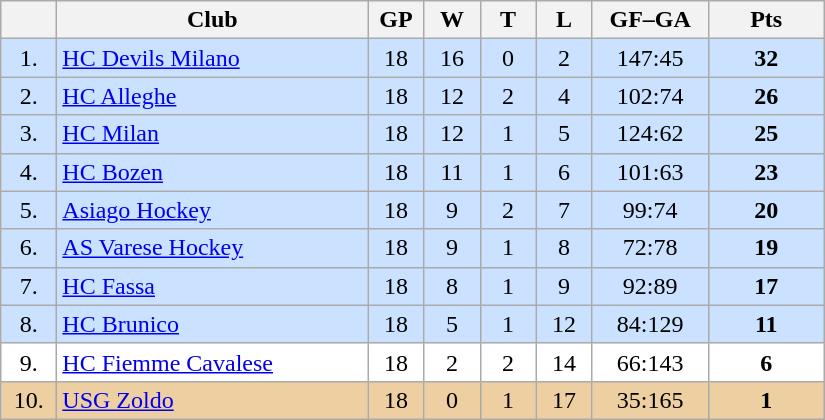<table class="wikitable">
<tr>
<th width="30"></th>
<th width="200">Club</th>
<th width="30">GP</th>
<th width="30">W</th>
<th width="30">T</th>
<th width="30">L</th>
<th width="70">GF–GA</th>
<th width="70">Pts</th>
</tr>
<tr bgcolor="#CAE1FF" align="center">
<td>1.</td>
<td align="left"><a href='#'>HC Devils Milano</a></td>
<td>18</td>
<td>16</td>
<td>0</td>
<td>2</td>
<td>147:45</td>
<td><strong>32</strong></td>
</tr>
<tr bgcolor="#CAE1FF" align="center">
<td>2.</td>
<td align="left"><a href='#'>HC Alleghe</a></td>
<td>18</td>
<td>12</td>
<td>2</td>
<td>4</td>
<td>102:74</td>
<td><strong>26</strong></td>
</tr>
<tr bgcolor="#CAE1FF" align="center">
<td>3.</td>
<td align="left"><a href='#'>HC Milan</a></td>
<td>18</td>
<td>12</td>
<td>1</td>
<td>5</td>
<td>124:62</td>
<td><strong>25</strong></td>
</tr>
<tr bgcolor="#CAE1FF" align="center">
<td>4.</td>
<td align="left"><a href='#'>HC Bozen</a></td>
<td>18</td>
<td>11</td>
<td>1</td>
<td>6</td>
<td>101:63</td>
<td><strong>23</strong></td>
</tr>
<tr bgcolor="#CAE1FF" align="center">
<td>5.</td>
<td align="left"><a href='#'>Asiago Hockey</a></td>
<td>18</td>
<td>9</td>
<td>2</td>
<td>7</td>
<td>99:74</td>
<td><strong>20</strong></td>
</tr>
<tr bgcolor="#CAE1FF" align="center">
<td>6.</td>
<td align="left"><a href='#'>AS Varese Hockey</a></td>
<td>18</td>
<td>9</td>
<td>1</td>
<td>8</td>
<td>72:78</td>
<td><strong>19</strong></td>
</tr>
<tr bgcolor="#CAE1FF" align="center">
<td>7.</td>
<td align="left"><a href='#'>HC Fassa</a></td>
<td>18</td>
<td>8</td>
<td>1</td>
<td>9</td>
<td>92:89</td>
<td><strong>17</strong></td>
</tr>
<tr bgcolor="#CAE1FF" align="center">
<td>8.</td>
<td align="left"><a href='#'>HC Brunico</a></td>
<td>18</td>
<td>5</td>
<td>1</td>
<td>12</td>
<td>84:129</td>
<td><strong>11</strong></td>
</tr>
<tr bgcolor="#FFFFFF" align="center">
<td>9.</td>
<td align="left"><a href='#'>HC Fiemme Cavalese</a></td>
<td>18</td>
<td>2</td>
<td>2</td>
<td>14</td>
<td>66:143</td>
<td><strong>6</strong></td>
</tr>
<tr bgcolor="#EECFA1" align="center">
<td>10.</td>
<td align="left"><a href='#'>USG Zoldo</a></td>
<td>18</td>
<td>0</td>
<td>1</td>
<td>17</td>
<td>35:165</td>
<td><strong>1</strong></td>
</tr>
</table>
